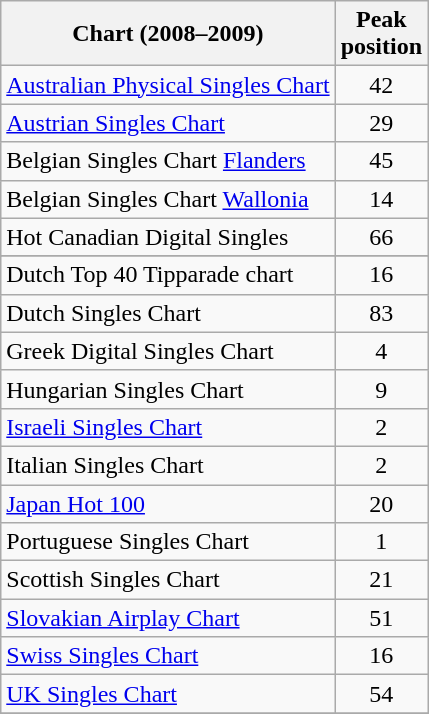<table class="wikitable sortable">
<tr>
<th>Chart (2008–2009)</th>
<th>Peak<br>position</th>
</tr>
<tr>
<td><a href='#'>Australian Physical Singles Chart</a></td>
<td align="center">42</td>
</tr>
<tr>
<td><a href='#'>Austrian Singles Chart</a></td>
<td align="center">29</td>
</tr>
<tr>
<td>Belgian Singles Chart <a href='#'>Flanders</a></td>
<td align="center">45</td>
</tr>
<tr>
<td>Belgian Singles Chart <a href='#'>Wallonia</a></td>
<td align="center">14</td>
</tr>
<tr>
<td>Hot Canadian Digital Singles</td>
<td align="center">66</td>
</tr>
<tr>
</tr>
<tr>
<td>Dutch Top 40 Tipparade chart</td>
<td align="center">16</td>
</tr>
<tr>
<td>Dutch Singles Chart</td>
<td align="center">83</td>
</tr>
<tr>
<td>Greek Digital Singles Chart</td>
<td align="center">4</td>
</tr>
<tr>
<td>Hungarian Singles Chart</td>
<td align="center">9</td>
</tr>
<tr>
<td><a href='#'>Israeli Singles Chart</a></td>
<td style="text-align:center;">2</td>
</tr>
<tr>
<td>Italian Singles Chart</td>
<td align="center">2</td>
</tr>
<tr>
<td><a href='#'>Japan Hot 100</a></td>
<td align="center">20</td>
</tr>
<tr>
<td>Portuguese Singles Chart</td>
<td align="center">1</td>
</tr>
<tr>
<td align="left">Scottish Singles Chart</td>
<td style="text-align:center;">21</td>
</tr>
<tr>
<td><a href='#'>Slovakian Airplay Chart</a></td>
<td align="center">51</td>
</tr>
<tr>
<td><a href='#'>Swiss Singles Chart</a></td>
<td align="center">16</td>
</tr>
<tr>
<td><a href='#'>UK Singles Chart</a></td>
<td align="center">54</td>
</tr>
<tr>
</tr>
</table>
